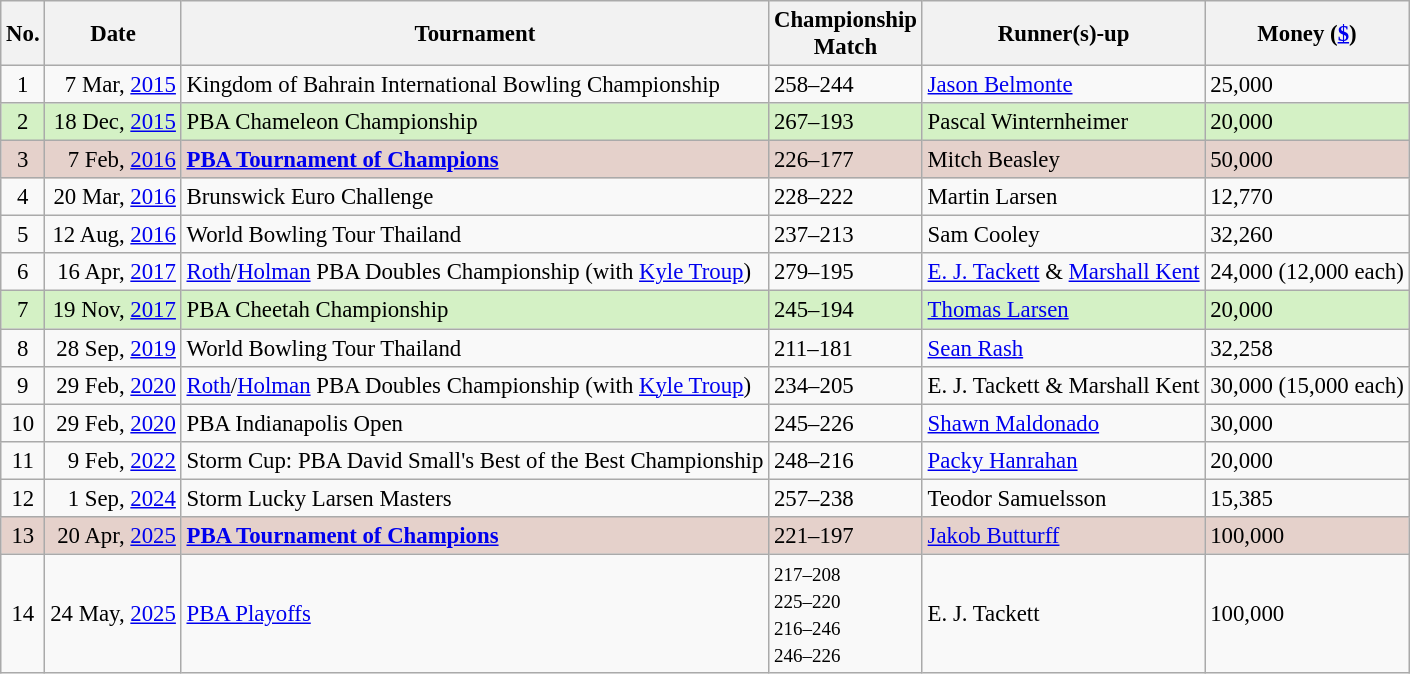<table class="wikitable" style="font-size:95%;">
<tr>
<th>No.</th>
<th>Date</th>
<th>Tournament</th>
<th>Championship<br>Match</th>
<th>Runner(s)-up</th>
<th>Money (<a href='#'>$</a>)</th>
</tr>
<tr>
<td align=center>1</td>
<td align=right>7 Mar, <a href='#'>2015</a></td>
<td>Kingdom of Bahrain International Bowling Championship</td>
<td>258–244</td>
<td> <a href='#'>Jason Belmonte</a></td>
<td>25,000</td>
</tr>
<tr style="background:#d4f1c5;">
<td align=center>2</td>
<td align=right>18 Dec, <a href='#'>2015</a></td>
<td>PBA Chameleon Championship</td>
<td>267–193</td>
<td> Pascal Winternheimer</td>
<td>20,000</td>
</tr>
<tr style="background:#e5d1cb;">
<td align=center>3</td>
<td align=right>7 Feb, <a href='#'>2016</a></td>
<td><strong><a href='#'>PBA Tournament of Champions</a></strong></td>
<td>226–177</td>
<td> Mitch Beasley</td>
<td>50,000</td>
</tr>
<tr>
<td align=center>4</td>
<td align=right>20 Mar, <a href='#'>2016</a></td>
<td>Brunswick Euro Challenge</td>
<td>228–222</td>
<td> Martin Larsen</td>
<td>12,770</td>
</tr>
<tr>
<td align=center>5</td>
<td align=right>12 Aug, <a href='#'>2016</a></td>
<td>World Bowling Tour Thailand</td>
<td>237–213</td>
<td> Sam Cooley</td>
<td>32,260</td>
</tr>
<tr>
<td align=center>6</td>
<td align=right>16 Apr, <a href='#'>2017</a></td>
<td><a href='#'>Roth</a>/<a href='#'>Holman</a> PBA Doubles Championship (with <a href='#'>Kyle Troup</a>)</td>
<td>279–195</td>
<td> <a href='#'>E. J. Tackett</a> &  <a href='#'>Marshall Kent</a></td>
<td>24,000 (12,000 each)</td>
</tr>
<tr style="background:#d4f1c5;">
<td align=center>7</td>
<td align=right>19 Nov, <a href='#'>2017</a></td>
<td>PBA Cheetah Championship</td>
<td>245–194</td>
<td> <a href='#'>Thomas Larsen</a></td>
<td>20,000</td>
</tr>
<tr>
<td align=center>8</td>
<td align=right>28 Sep, <a href='#'>2019</a></td>
<td>World Bowling Tour Thailand</td>
<td>211–181</td>
<td> <a href='#'>Sean Rash</a></td>
<td>32,258</td>
</tr>
<tr>
<td align=center>9</td>
<td align=right>29 Feb, <a href='#'>2020</a></td>
<td><a href='#'>Roth</a>/<a href='#'>Holman</a> PBA Doubles Championship (with <a href='#'>Kyle Troup</a>)</td>
<td>234–205</td>
<td> E. J. Tackett &  Marshall Kent</td>
<td>30,000 (15,000 each)</td>
</tr>
<tr>
<td align=center>10</td>
<td align=right>29 Feb, <a href='#'>2020</a></td>
<td>PBA Indianapolis Open</td>
<td>245–226</td>
<td> <a href='#'>Shawn Maldonado</a></td>
<td>30,000</td>
</tr>
<tr>
<td align=center>11</td>
<td align=right>9 Feb, <a href='#'>2022</a></td>
<td>Storm Cup: PBA David Small's Best of the Best Championship</td>
<td>248–216</td>
<td> <a href='#'>Packy Hanrahan</a></td>
<td>20,000</td>
</tr>
<tr>
<td align=center>12</td>
<td align=right>1 Sep, <a href='#'>2024</a></td>
<td>Storm Lucky Larsen Masters</td>
<td>257–238</td>
<td> Teodor Samuelsson</td>
<td>15,385</td>
</tr>
<tr style="background:#e5d1cb;">
<td align=center>13</td>
<td align=right>20 Apr, <a href='#'>2025</a></td>
<td><strong><a href='#'>PBA Tournament of Champions</a></strong></td>
<td>221–197</td>
<td> <a href='#'>Jakob Butturff</a></td>
<td>100,000</td>
</tr>
<tr>
<td align=center>14</td>
<td align=right>24 May, <a href='#'>2025</a></td>
<td><a href='#'>PBA Playoffs</a></td>
<td><small>217–208<br>225–220<br>216–246<br>246–226</small></td>
<td> E. J. Tackett</td>
<td>100,000</td>
</tr>
</table>
